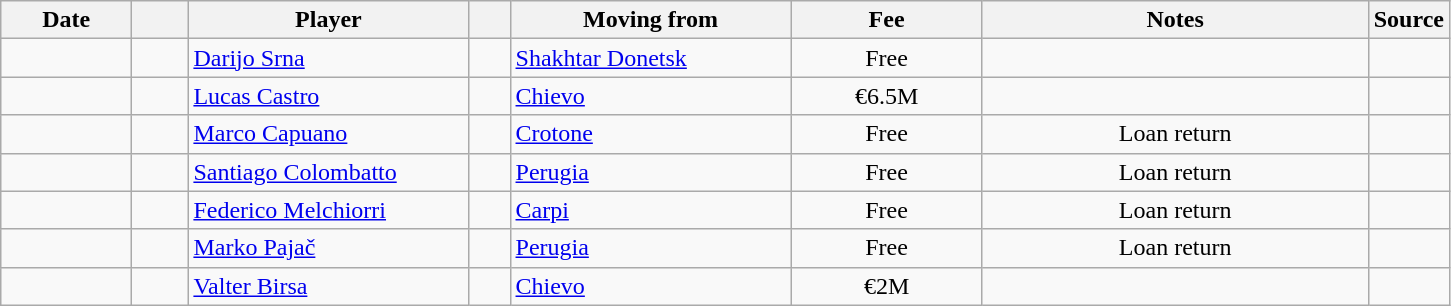<table class="wikitable sortable">
<tr>
<th style="width:80px;">Date</th>
<th style="width:30px;"></th>
<th style="width:180px;">Player</th>
<th style="width:20px;"></th>
<th style="width:180px;">Moving from</th>
<th style="width:120px;" class="unsortable">Fee</th>
<th style="width:250px;" class="unsortable">Notes</th>
<th style="width:20px;">Source</th>
</tr>
<tr>
<td></td>
<td align=center></td>
<td> <a href='#'>Darijo Srna</a></td>
<td align=center></td>
<td> <a href='#'>Shakhtar Donetsk</a></td>
<td align=center>Free</td>
<td align=center></td>
<td></td>
</tr>
<tr>
<td></td>
<td align=center></td>
<td> <a href='#'>Lucas Castro</a></td>
<td align=center></td>
<td> <a href='#'>Chievo</a></td>
<td align=center>€6.5M</td>
<td align=center></td>
<td></td>
</tr>
<tr>
<td></td>
<td align=center></td>
<td> <a href='#'>Marco Capuano</a></td>
<td align=center></td>
<td> <a href='#'>Crotone</a></td>
<td align=center>Free</td>
<td align=center>Loan return</td>
<td></td>
</tr>
<tr>
<td></td>
<td align=center></td>
<td> <a href='#'>Santiago Colombatto</a></td>
<td align=center></td>
<td> <a href='#'>Perugia</a></td>
<td align=center>Free</td>
<td align=center>Loan return</td>
<td></td>
</tr>
<tr>
<td></td>
<td align=center></td>
<td> <a href='#'>Federico Melchiorri</a></td>
<td align=center></td>
<td> <a href='#'>Carpi</a></td>
<td align=center>Free</td>
<td align=center>Loan return</td>
<td></td>
</tr>
<tr>
<td></td>
<td align=center></td>
<td> <a href='#'>Marko Pajač</a></td>
<td align=center></td>
<td> <a href='#'>Perugia</a></td>
<td align=center>Free</td>
<td align=center>Loan return</td>
<td></td>
</tr>
<tr>
<td></td>
<td align=center></td>
<td> <a href='#'>Valter Birsa</a></td>
<td align=center></td>
<td> <a href='#'>Chievo</a></td>
<td align=center>€2M</td>
<td align=center></td>
<td></td>
</tr>
</table>
